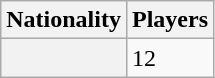<table class="wikitable sortable plainrowheaders">
<tr>
<th scope="col">Nationality</th>
<th scope="col">Players</th>
</tr>
<tr>
<th scope="row"></th>
<td>12</td>
</tr>
</table>
